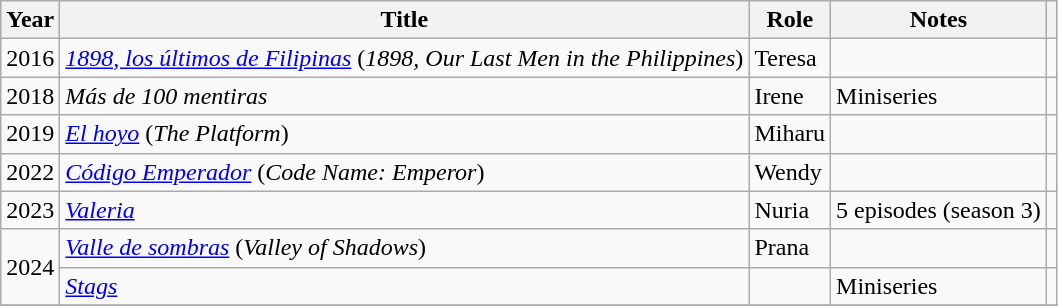<table class="wikitable sortable">
<tr>
<th>Year</th>
<th>Title</th>
<th>Role</th>
<th class = "unsortable">Notes</th>
<th class = "unsortable"></th>
</tr>
<tr>
<td align = "center">2016</td>
<td><em><a href='#'>1898, los últimos de Filipinas</a></em> (<em>1898, Our Last Men in the Philippines</em>)</td>
<td>Teresa</td>
<td></td>
<td align = "center"></td>
</tr>
<tr>
<td align = "center">2018</td>
<td><em>Más de 100 mentiras</em></td>
<td>Irene</td>
<td>Miniseries</td>
<td align = "center"></td>
</tr>
<tr>
<td align = "center">2019</td>
<td><em><a href='#'>El hoyo</a></em> (<em>The Platform</em>)</td>
<td>Miharu</td>
<td></td>
<td align = "center"></td>
</tr>
<tr>
<td align = "center">2022</td>
<td><em><a href='#'>Código Emperador</a></em> (<em>Code Name: Emperor</em>)</td>
<td>Wendy</td>
<td></td>
<td align = "center"></td>
</tr>
<tr>
<td align = "center">2023</td>
<td><em><a href='#'>Valeria</a></em></td>
<td>Nuria</td>
<td>5 episodes (season 3)</td>
<td align = "center"></td>
</tr>
<tr>
<td align = "center" rowspan="2">2024</td>
<td><em><a href='#'>Valle de sombras</a></em> (<em>Valley of Shadows</em>)</td>
<td>Prana</td>
<td></td>
<td align = "center"></td>
</tr>
<tr>
<td><em><a href='#'>Stags</a></em></td>
<td></td>
<td>Miniseries</td>
<td align = "center"></td>
</tr>
<tr>
</tr>
</table>
